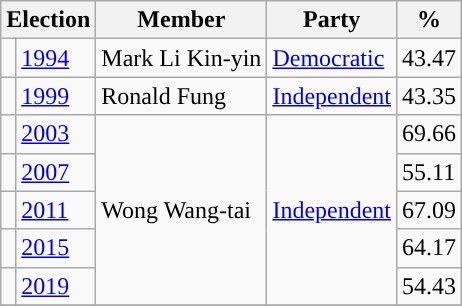<table class="wikitable">
<tr>
<th colspan="2">Election</th>
<th>Member</th>
<th>Party</th>
<th>%</th>
</tr>
<tr>
<td style="background-color:"></td>
<td><a href='#'>1994</a></td>
<td>Mark Li Kin-yin</td>
<td><a href='#'>Democratic</a></td>
<td>43.47</td>
</tr>
<tr>
<td style="background-color:"></td>
<td><a href='#'>1999</a></td>
<td>Ronald Fung</td>
<td><a href='#'>Independent</a></td>
<td>43.35</td>
</tr>
<tr>
<td style="background-color:"></td>
<td><a href='#'>2003</a></td>
<td rowspan=5>Wong Wang-tai</td>
<td rowspan=5><a href='#'>Independent</a></td>
<td>69.66</td>
</tr>
<tr>
<td style="background-color:"></td>
<td><a href='#'>2007</a></td>
<td>55.11</td>
</tr>
<tr>
<td style="background-color:"></td>
<td><a href='#'>2011</a></td>
<td>67.09</td>
</tr>
<tr>
<td style="background-color:"></td>
<td><a href='#'>2015</a></td>
<td>64.17</td>
</tr>
<tr>
<td style="background-color:"></td>
<td><a href='#'>2019</a></td>
<td>54.43</td>
</tr>
<tr>
</tr>
</table>
